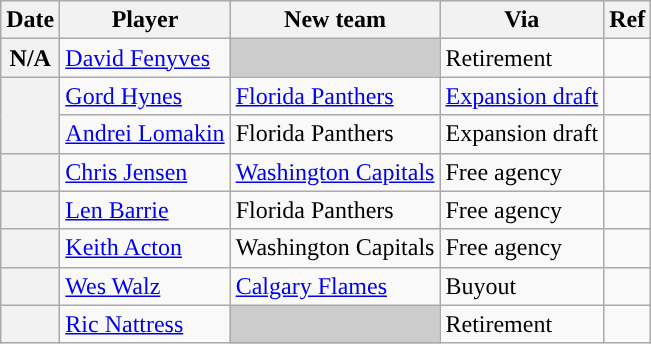<table class="wikitable plainrowheaders">
<tr style="background:#ddd; text-align:center;">
<th>Date</th>
<th>Player</th>
<th>New team</th>
<th>Via</th>
<th>Ref</th>
</tr>
<tr>
<th scope="row">N/A</th>
<td><a href='#'>David Fenyves</a></td>
<td style="background:#ccc"></td>
<td>Retirement</td>
<td></td>
</tr>
<tr>
<th scope="row" rowspan="2"></th>
<td><a href='#'>Gord Hynes</a></td>
<td><a href='#'>Florida Panthers</a></td>
<td><a href='#'>Expansion draft</a></td>
<td></td>
</tr>
<tr>
<td><a href='#'>Andrei Lomakin</a></td>
<td>Florida Panthers</td>
<td>Expansion draft</td>
<td></td>
</tr>
<tr>
<th scope="row"></th>
<td><a href='#'>Chris Jensen</a></td>
<td><a href='#'>Washington Capitals</a></td>
<td>Free agency</td>
<td></td>
</tr>
<tr>
<th scope="row"></th>
<td><a href='#'>Len Barrie</a></td>
<td>Florida Panthers</td>
<td>Free agency</td>
<td></td>
</tr>
<tr>
<th scope="row"></th>
<td><a href='#'>Keith Acton</a></td>
<td>Washington Capitals</td>
<td>Free agency</td>
<td></td>
</tr>
<tr>
<th scope="row"></th>
<td><a href='#'>Wes Walz</a></td>
<td><a href='#'>Calgary Flames</a></td>
<td>Buyout</td>
<td></td>
</tr>
<tr>
<th scope="row"></th>
<td><a href='#'>Ric Nattress</a></td>
<td style="background:#ccc"></td>
<td>Retirement</td>
<td></td>
</tr>
</table>
